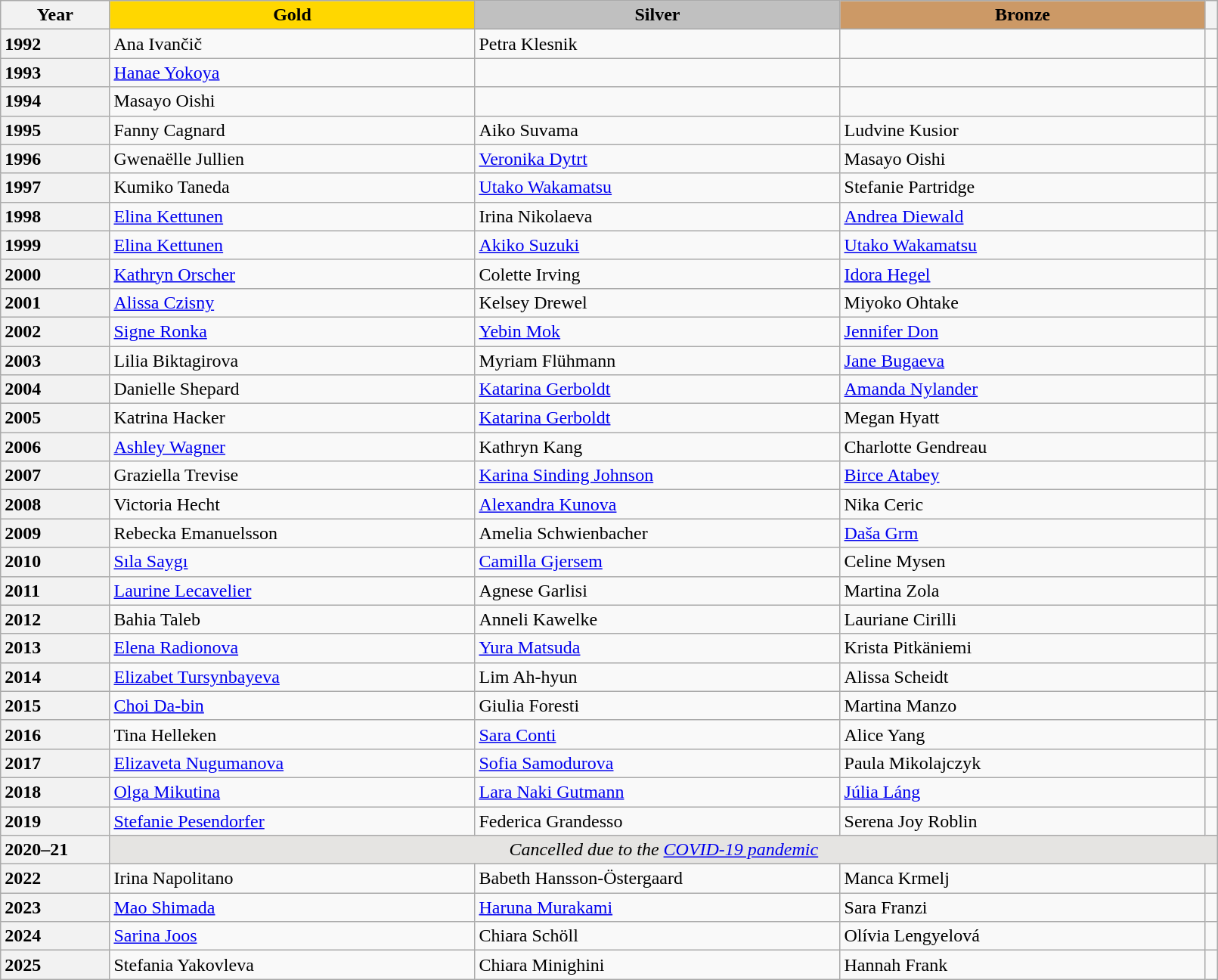<table class="wikitable unsortable" style="text-align:left; width:85%">
<tr>
<th scope="col" style="text-align:center">Year</th>
<td scope="col" style="text-align:center; width:30%; background:gold"><strong>Gold</strong></td>
<td scope="col" style="text-align:center; width:30%; background:silver"><strong>Silver</strong></td>
<td scope="col" style="text-align:center; width:30%; background:#c96"><strong>Bronze</strong></td>
<th scope="col" style="text-align:center"></th>
</tr>
<tr>
<th scope="row" style="text-align:left">1992</th>
<td> Ana Ivančič</td>
<td> Petra Klesnik</td>
<td></td>
<td></td>
</tr>
<tr>
<th scope="row" style="text-align:left">1993</th>
<td> <a href='#'>Hanae Yokoya</a></td>
<td></td>
<td></td>
<td></td>
</tr>
<tr>
<th scope="row" style="text-align:left">1994</th>
<td> Masayo Oishi</td>
<td></td>
<td></td>
<td></td>
</tr>
<tr>
<th scope="row" style="text-align:left">1995</th>
<td> Fanny Cagnard</td>
<td> Aiko Suvama</td>
<td> Ludvine Kusior</td>
<td></td>
</tr>
<tr>
<th scope="row" style="text-align:left">1996</th>
<td> Gwenaëlle Jullien</td>
<td> <a href='#'>Veronika Dytrt</a></td>
<td> Masayo Oishi</td>
<td></td>
</tr>
<tr>
<th scope="row" style="text-align:left">1997</th>
<td> Kumiko Taneda</td>
<td> <a href='#'>Utako Wakamatsu</a></td>
<td> Stefanie Partridge</td>
<td></td>
</tr>
<tr>
<th scope="row" style="text-align:left">1998</th>
<td> <a href='#'>Elina Kettunen</a></td>
<td> Irina Nikolaeva</td>
<td> <a href='#'>Andrea Diewald</a></td>
<td></td>
</tr>
<tr>
<th scope="row" style="text-align:left">1999</th>
<td> <a href='#'>Elina Kettunen</a></td>
<td> <a href='#'>Akiko Suzuki</a></td>
<td> <a href='#'>Utako Wakamatsu</a></td>
<td></td>
</tr>
<tr>
<th scope="row" style="text-align:left">2000</th>
<td> <a href='#'>Kathryn Orscher</a></td>
<td> Colette Irving</td>
<td> <a href='#'>Idora Hegel</a></td>
<td></td>
</tr>
<tr>
<th scope="row" style="text-align:left">2001</th>
<td> <a href='#'>Alissa Czisny</a></td>
<td> Kelsey Drewel</td>
<td> Miyoko Ohtake</td>
<td></td>
</tr>
<tr>
<th scope="row" style="text-align:left">2002</th>
<td> <a href='#'>Signe Ronka</a></td>
<td> <a href='#'>Yebin Mok</a></td>
<td> <a href='#'>Jennifer Don</a></td>
<td></td>
</tr>
<tr>
<th scope="row" style="text-align:left">2003</th>
<td> Lilia Biktagirova</td>
<td> Myriam Flühmann</td>
<td> <a href='#'>Jane Bugaeva</a></td>
<td></td>
</tr>
<tr>
<th scope="row" style="text-align:left">2004</th>
<td> Danielle Shepard</td>
<td> <a href='#'>Katarina Gerboldt</a></td>
<td> <a href='#'>Amanda Nylander</a></td>
<td></td>
</tr>
<tr>
<th scope="row" style="text-align:left">2005</th>
<td> Katrina Hacker</td>
<td> <a href='#'>Katarina Gerboldt</a></td>
<td> Megan Hyatt</td>
<td></td>
</tr>
<tr>
<th scope="row" style="text-align:left">2006</th>
<td> <a href='#'>Ashley Wagner</a></td>
<td> Kathryn Kang</td>
<td> Charlotte Gendreau</td>
<td></td>
</tr>
<tr>
<th scope="row" style="text-align:left">2007</th>
<td> Graziella Trevise</td>
<td> <a href='#'>Karina Sinding Johnson</a></td>
<td> <a href='#'>Birce Atabey</a></td>
<td></td>
</tr>
<tr>
<th scope="row" style="text-align:left">2008</th>
<td> Victoria Hecht</td>
<td> <a href='#'>Alexandra Kunova</a></td>
<td> Nika Ceric</td>
<td></td>
</tr>
<tr>
<th scope="row" style="text-align:left">2009</th>
<td> Rebecka Emanuelsson</td>
<td> Amelia Schwienbacher</td>
<td> <a href='#'>Daša Grm</a></td>
<td></td>
</tr>
<tr>
<th scope="row" style="text-align:left">2010</th>
<td> <a href='#'>Sıla Saygı</a></td>
<td> <a href='#'>Camilla Gjersem</a></td>
<td> Celine Mysen</td>
<td></td>
</tr>
<tr>
<th scope="row" style="text-align:left">2011</th>
<td> <a href='#'>Laurine Lecavelier</a></td>
<td> Agnese Garlisi</td>
<td> Martina Zola</td>
<td></td>
</tr>
<tr>
<th scope="row" style="text-align:left">2012</th>
<td> Bahia Taleb</td>
<td> Anneli Kawelke</td>
<td> Lauriane Cirilli</td>
<td></td>
</tr>
<tr>
<th scope="row" style="text-align:left">2013</th>
<td> <a href='#'>Elena Radionova</a></td>
<td> <a href='#'>Yura Matsuda</a></td>
<td> Krista Pitkäniemi</td>
<td></td>
</tr>
<tr>
<th scope="row" style="text-align:left">2014</th>
<td> <a href='#'>Elizabet Tursynbayeva</a></td>
<td> Lim Ah-hyun</td>
<td> Alissa Scheidt</td>
<td></td>
</tr>
<tr>
<th scope="row" style="text-align:left">2015</th>
<td> <a href='#'>Choi Da-bin</a></td>
<td> Giulia Foresti</td>
<td> Martina Manzo</td>
<td></td>
</tr>
<tr>
<th scope="row" style="text-align:left">2016</th>
<td> Tina Helleken</td>
<td> <a href='#'>Sara Conti</a></td>
<td> Alice Yang</td>
<td></td>
</tr>
<tr>
<th scope="row" style="text-align:left">2017</th>
<td> <a href='#'>Elizaveta Nugumanova</a></td>
<td> <a href='#'>Sofia Samodurova</a></td>
<td> Paula Mikolajczyk</td>
<td></td>
</tr>
<tr>
<th scope="row" style="text-align:left">2018</th>
<td> <a href='#'>Olga Mikutina</a></td>
<td> <a href='#'>Lara Naki Gutmann</a></td>
<td> <a href='#'>Júlia Láng</a></td>
<td></td>
</tr>
<tr>
<th scope="row" style="text-align:left">2019</th>
<td> <a href='#'>Stefanie Pesendorfer</a></td>
<td> Federica Grandesso</td>
<td> Serena Joy Roblin</td>
<td></td>
</tr>
<tr>
<th scope="row" style="text-align:left">2020–21</th>
<td colspan="4" align="center" bgcolor="e5e4e2"><em>Cancelled due to the <a href='#'>COVID-19 pandemic</a></em></td>
</tr>
<tr>
<th scope="row" style="text-align:left">2022</th>
<td> Irina Napolitano</td>
<td> Babeth Hansson-Östergaard</td>
<td> Manca Krmelj</td>
<td></td>
</tr>
<tr>
<th scope="row" style="text-align:left">2023</th>
<td> <a href='#'>Mao Shimada</a></td>
<td> <a href='#'>Haruna Murakami</a></td>
<td> Sara Franzi</td>
<td></td>
</tr>
<tr>
<th scope="row" style="text-align:left">2024</th>
<td> <a href='#'>Sarina Joos</a></td>
<td> Chiara Schöll</td>
<td> Olívia Lengyelová</td>
<td></td>
</tr>
<tr>
<th scope="row" style="text-align:left">2025</th>
<td> Stefania Yakovleva</td>
<td> Chiara Minighini</td>
<td> Hannah Frank</td>
<td></td>
</tr>
</table>
